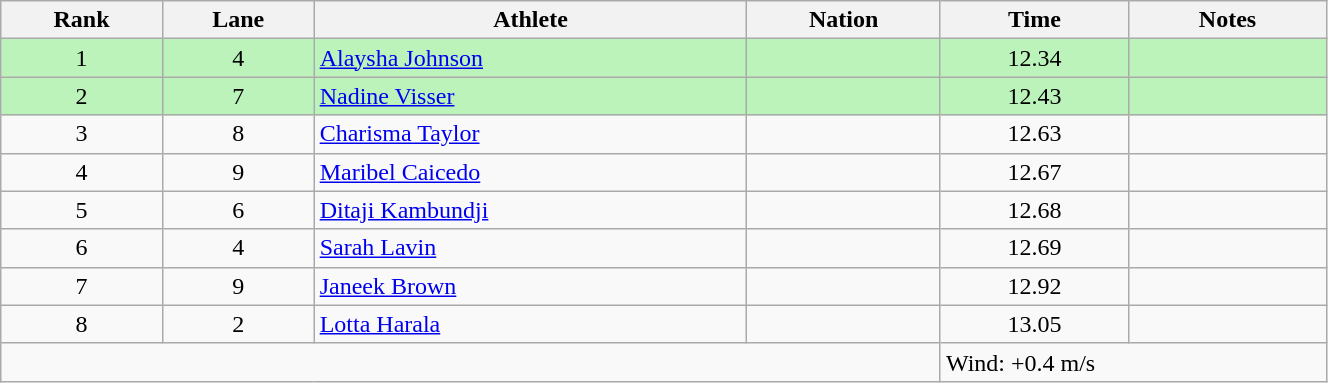<table class="wikitable sortable" style="text-align:center;width: 70%;">
<tr>
<th>Rank</th>
<th>Lane</th>
<th>Athlete</th>
<th>Nation</th>
<th>Time</th>
<th>Notes</th>
</tr>
<tr bgcolor="#bbf3bb">
<td>1</td>
<td>4</td>
<td align=left><a href='#'>Alaysha Johnson</a></td>
<td align=left></td>
<td>12.34</td>
<td></td>
</tr>
<tr bgcolor="#bbf3bb">
<td>2</td>
<td>7</td>
<td align=left><a href='#'>Nadine Visser</a></td>
<td align=left></td>
<td>12.43</td>
<td></td>
</tr>
<tr>
<td>3</td>
<td>8</td>
<td align=left><a href='#'>Charisma Taylor</a></td>
<td align=left></td>
<td>12.63</td>
<td></td>
</tr>
<tr>
<td>4</td>
<td>9</td>
<td align=left><a href='#'>Maribel Caicedo</a></td>
<td align=left></td>
<td>12.67</td>
<td></td>
</tr>
<tr>
<td>5</td>
<td>6</td>
<td align=left><a href='#'>Ditaji Kambundji</a></td>
<td align=left></td>
<td>12.68</td>
<td></td>
</tr>
<tr>
<td>6</td>
<td>4</td>
<td align=left><a href='#'>Sarah Lavin</a></td>
<td align=left></td>
<td>12.69</td>
<td></td>
</tr>
<tr>
<td>7</td>
<td>9</td>
<td align=left><a href='#'>Janeek Brown</a></td>
<td align=left></td>
<td>12.92</td>
<td></td>
</tr>
<tr>
<td>8</td>
<td>2</td>
<td align=left><a href='#'>Lotta Harala</a></td>
<td align=left></td>
<td>13.05</td>
<td></td>
</tr>
<tr class="sortbottom">
<td colspan="4"></td>
<td colspan="2" style="text-align:left;">Wind: +0.4 m/s</td>
</tr>
</table>
